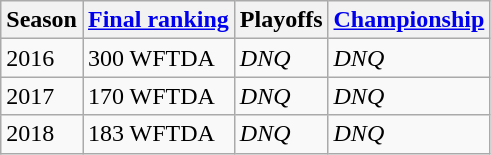<table class="wikitable sortable">
<tr>
<th>Season</th>
<th><a href='#'>Final ranking</a></th>
<th>Playoffs</th>
<th><a href='#'>Championship</a></th>
</tr>
<tr>
<td>2016</td>
<td>300 WFTDA</td>
<td><em>DNQ</em></td>
<td><em>DNQ</em></td>
</tr>
<tr>
<td>2017</td>
<td>170 WFTDA</td>
<td><em>DNQ</em></td>
<td><em>DNQ</em></td>
</tr>
<tr>
<td>2018</td>
<td>183 WFTDA</td>
<td><em>DNQ</em></td>
<td><em>DNQ</em></td>
</tr>
</table>
